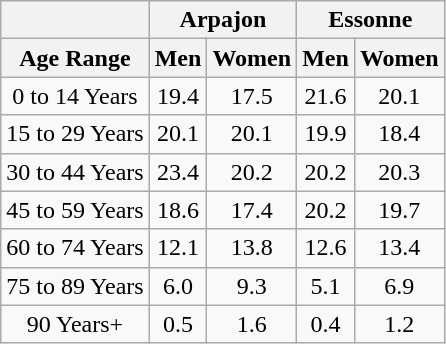<table class="wikitable" style="text-align:center;">
<tr>
<th></th>
<th colspan=2><strong>Arpajon</strong></th>
<th colspan=2><strong>Essonne</strong></th>
</tr>
<tr>
<th><strong>Age Range</strong></th>
<th><strong>Men</strong></th>
<th><strong>Women</strong></th>
<th><strong>Men</strong></th>
<th><strong>Women</strong></th>
</tr>
<tr>
<td>0 to 14 Years</td>
<td>19.4</td>
<td>17.5</td>
<td>21.6</td>
<td>20.1</td>
</tr>
<tr>
<td>15 to 29 Years</td>
<td>20.1</td>
<td>20.1</td>
<td>19.9</td>
<td>18.4</td>
</tr>
<tr>
<td>30 to 44 Years</td>
<td>23.4</td>
<td>20.2</td>
<td>20.2</td>
<td>20.3</td>
</tr>
<tr>
<td>45 to 59 Years</td>
<td>18.6</td>
<td>17.4</td>
<td>20.2</td>
<td>19.7</td>
</tr>
<tr>
<td>60 to 74 Years</td>
<td>12.1</td>
<td>13.8</td>
<td>12.6</td>
<td>13.4</td>
</tr>
<tr>
<td>75 to 89 Years</td>
<td>6.0</td>
<td>9.3</td>
<td>5.1</td>
<td>6.9</td>
</tr>
<tr>
<td>90 Years+</td>
<td>0.5</td>
<td>1.6</td>
<td>0.4</td>
<td>1.2</td>
</tr>
</table>
